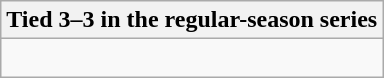<table class="wikitable collapsible collapsed">
<tr>
<th>Tied 3–3 in the regular-season series</th>
</tr>
<tr>
<td><br>




</td>
</tr>
</table>
